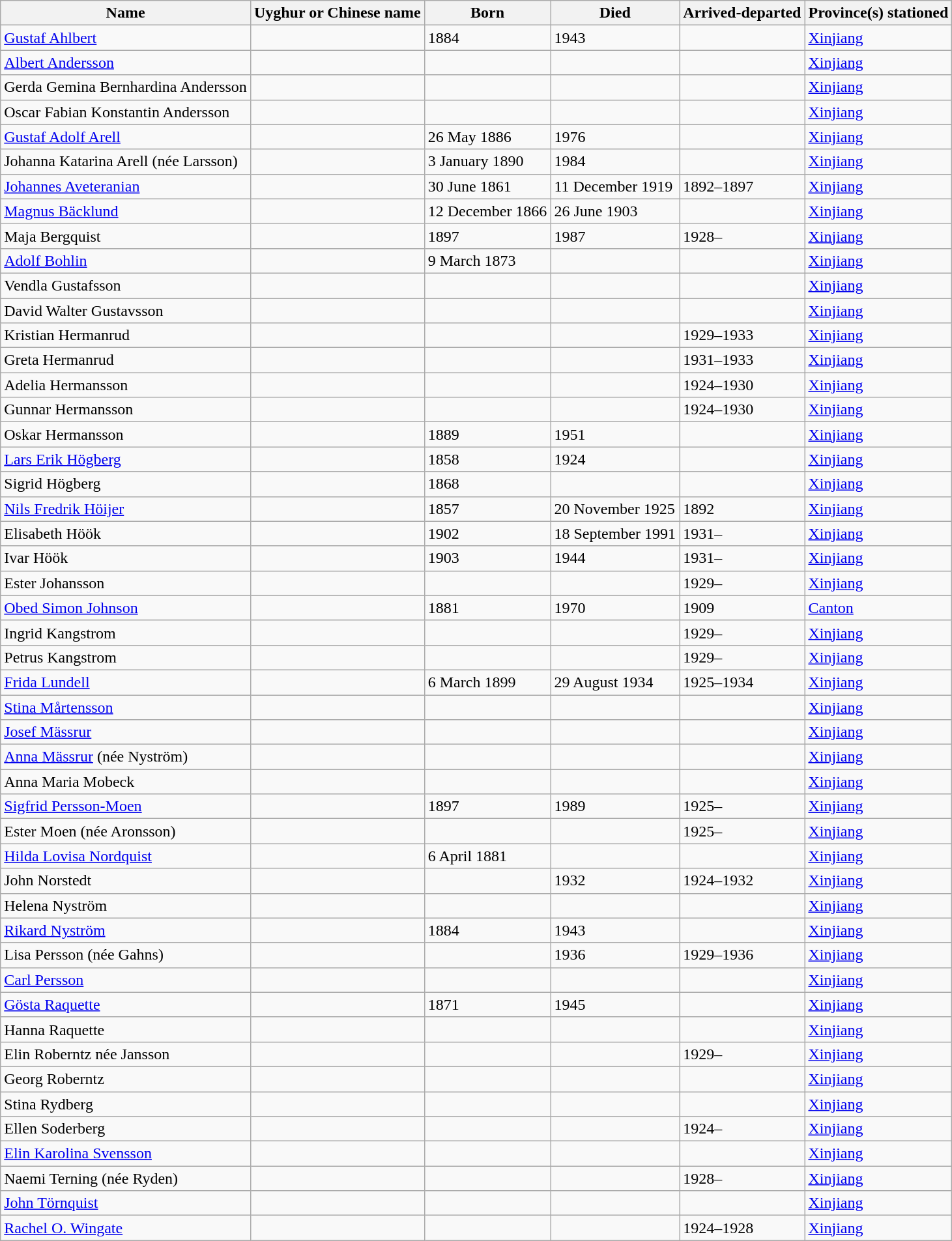<table class="wikitable">
<tr>
<th>Name</th>
<th>Uyghur or Chinese name</th>
<th>Born</th>
<th>Died</th>
<th>Arrived-departed</th>
<th>Province(s) stationed</th>
</tr>
<tr>
<td><a href='#'>Gustaf Ahlbert</a></td>
<td></td>
<td>1884</td>
<td>1943</td>
<td></td>
<td><a href='#'>Xinjiang</a></td>
</tr>
<tr>
<td><a href='#'>Albert Andersson</a></td>
<td></td>
<td></td>
<td></td>
<td></td>
<td><a href='#'>Xinjiang</a></td>
</tr>
<tr>
<td>Gerda Gemina Bernhardina Andersson</td>
<td></td>
<td></td>
<td></td>
<td></td>
<td><a href='#'>Xinjiang</a></td>
</tr>
<tr>
<td>Oscar Fabian Konstantin Andersson</td>
<td></td>
<td></td>
<td></td>
<td></td>
<td><a href='#'>Xinjiang</a></td>
</tr>
<tr>
<td><a href='#'>Gustaf Adolf Arell</a></td>
<td></td>
<td>26 May 1886</td>
<td>1976</td>
<td></td>
<td><a href='#'>Xinjiang</a></td>
</tr>
<tr>
<td>Johanna Katarina Arell (née Larsson)</td>
<td></td>
<td>3 January 1890</td>
<td>1984</td>
<td></td>
<td><a href='#'>Xinjiang</a></td>
</tr>
<tr>
<td><a href='#'>Johannes Aveteranian</a></td>
<td></td>
<td>30 June 1861</td>
<td>11 December 1919</td>
<td>1892–1897</td>
<td><a href='#'>Xinjiang</a></td>
</tr>
<tr>
<td><a href='#'>Magnus Bäcklund</a></td>
<td></td>
<td>12 December 1866</td>
<td>26 June 1903</td>
<td></td>
<td><a href='#'>Xinjiang</a></td>
</tr>
<tr>
<td>Maja Bergquist</td>
<td></td>
<td>1897</td>
<td>1987</td>
<td>1928–</td>
<td><a href='#'>Xinjiang</a></td>
</tr>
<tr>
<td><a href='#'>Adolf Bohlin</a></td>
<td></td>
<td>9 March 1873</td>
<td></td>
<td></td>
<td><a href='#'>Xinjiang</a></td>
</tr>
<tr>
<td>Vendla Gustafsson</td>
<td></td>
<td></td>
<td></td>
<td></td>
<td><a href='#'>Xinjiang</a></td>
</tr>
<tr>
<td>David Walter Gustavsson</td>
<td></td>
<td></td>
<td></td>
<td></td>
<td><a href='#'>Xinjiang</a></td>
</tr>
<tr>
<td>Kristian Hermanrud</td>
<td></td>
<td></td>
<td></td>
<td>1929–1933</td>
<td><a href='#'>Xinjiang</a></td>
</tr>
<tr>
<td>Greta Hermanrud</td>
<td></td>
<td></td>
<td></td>
<td>1931–1933</td>
<td><a href='#'>Xinjiang</a></td>
</tr>
<tr>
<td>Adelia Hermansson</td>
<td></td>
<td></td>
<td></td>
<td>1924–1930</td>
<td><a href='#'>Xinjiang</a></td>
</tr>
<tr>
<td>Gunnar Hermansson</td>
<td></td>
<td></td>
<td></td>
<td>1924–1930</td>
<td><a href='#'>Xinjiang</a></td>
</tr>
<tr>
<td>Oskar Hermansson</td>
<td></td>
<td>1889</td>
<td>1951</td>
<td></td>
<td><a href='#'>Xinjiang</a></td>
</tr>
<tr>
<td><a href='#'>Lars Erik Högberg</a></td>
<td></td>
<td>1858</td>
<td>1924</td>
<td></td>
<td><a href='#'>Xinjiang</a></td>
</tr>
<tr>
<td>Sigrid Högberg</td>
<td></td>
<td>1868</td>
<td></td>
<td></td>
<td><a href='#'>Xinjiang</a></td>
</tr>
<tr>
<td><a href='#'>Nils Fredrik Höijer</a></td>
<td></td>
<td>1857</td>
<td>20 November 1925</td>
<td>1892</td>
<td><a href='#'>Xinjiang</a></td>
</tr>
<tr>
<td>Elisabeth Höök</td>
<td></td>
<td>1902</td>
<td>18 September 1991</td>
<td>1931–</td>
<td><a href='#'>Xinjiang</a></td>
</tr>
<tr>
<td>Ivar Höök</td>
<td></td>
<td>1903</td>
<td>1944</td>
<td>1931–</td>
<td><a href='#'>Xinjiang</a></td>
</tr>
<tr>
<td>Ester Johansson</td>
<td></td>
<td></td>
<td></td>
<td>1929–</td>
<td><a href='#'>Xinjiang</a></td>
</tr>
<tr>
<td><a href='#'>Obed Simon Johnson</a></td>
<td></td>
<td>1881</td>
<td>1970</td>
<td>1909</td>
<td><a href='#'>Canton</a></td>
</tr>
<tr>
<td>Ingrid Kangstrom</td>
<td></td>
<td></td>
<td></td>
<td>1929–</td>
<td><a href='#'>Xinjiang</a></td>
</tr>
<tr>
<td>Petrus Kangstrom</td>
<td></td>
<td></td>
<td></td>
<td>1929–</td>
<td><a href='#'>Xinjiang</a></td>
</tr>
<tr>
<td><a href='#'>Frida Lundell</a></td>
<td></td>
<td>6 March 1899</td>
<td>29 August 1934</td>
<td>1925–1934</td>
<td><a href='#'>Xinjiang</a></td>
</tr>
<tr>
<td><a href='#'>Stina Mårtensson</a></td>
<td></td>
<td></td>
<td></td>
<td></td>
<td><a href='#'>Xinjiang</a></td>
</tr>
<tr>
<td><a href='#'>Josef Mässrur</a></td>
<td></td>
<td></td>
<td></td>
<td></td>
<td><a href='#'>Xinjiang</a></td>
</tr>
<tr>
<td><a href='#'>Anna Mässrur</a> (née Nyström)</td>
<td></td>
<td></td>
<td></td>
<td></td>
<td><a href='#'>Xinjiang</a></td>
</tr>
<tr>
<td>Anna Maria Mobeck</td>
<td></td>
<td></td>
<td></td>
<td></td>
<td><a href='#'>Xinjiang</a></td>
</tr>
<tr>
<td><a href='#'>Sigfrid Persson-Moen</a></td>
<td></td>
<td>1897</td>
<td>1989</td>
<td>1925–</td>
<td><a href='#'>Xinjiang</a></td>
</tr>
<tr>
<td>Ester Moen (née Aronsson)</td>
<td></td>
<td></td>
<td></td>
<td>1925–</td>
<td><a href='#'>Xinjiang</a></td>
</tr>
<tr>
<td><a href='#'>Hilda Lovisa Nordquist</a></td>
<td></td>
<td>6 April 1881</td>
<td></td>
<td></td>
<td><a href='#'>Xinjiang</a></td>
</tr>
<tr>
<td>John Norstedt</td>
<td></td>
<td></td>
<td>1932</td>
<td>1924–1932</td>
<td><a href='#'>Xinjiang</a></td>
</tr>
<tr>
<td>Helena Nyström</td>
<td></td>
<td></td>
<td></td>
<td></td>
<td><a href='#'>Xinjiang</a></td>
</tr>
<tr>
<td><a href='#'>Rikard Nyström</a></td>
<td></td>
<td>1884</td>
<td>1943</td>
<td></td>
<td><a href='#'>Xinjiang</a></td>
</tr>
<tr>
<td>Lisa Persson (née Gahns)</td>
<td></td>
<td></td>
<td>1936</td>
<td>1929–1936</td>
<td><a href='#'>Xinjiang</a></td>
</tr>
<tr>
<td><a href='#'>Carl Persson</a></td>
<td></td>
<td></td>
<td></td>
<td></td>
<td><a href='#'>Xinjiang</a></td>
</tr>
<tr>
<td><a href='#'>Gösta Raquette</a></td>
<td></td>
<td>1871</td>
<td>1945</td>
<td></td>
<td><a href='#'>Xinjiang</a></td>
</tr>
<tr>
<td>Hanna Raquette</td>
<td></td>
<td></td>
<td></td>
<td></td>
<td><a href='#'>Xinjiang</a></td>
</tr>
<tr>
<td>Elin Roberntz née Jansson</td>
<td></td>
<td></td>
<td></td>
<td>1929–</td>
<td><a href='#'>Xinjiang</a></td>
</tr>
<tr>
<td>Georg Roberntz</td>
<td></td>
<td></td>
<td></td>
<td></td>
<td><a href='#'>Xinjiang</a></td>
</tr>
<tr>
<td>Stina Rydberg</td>
<td></td>
<td></td>
<td></td>
<td></td>
<td><a href='#'>Xinjiang</a></td>
</tr>
<tr>
<td>Ellen Soderberg</td>
<td></td>
<td></td>
<td></td>
<td>1924–</td>
<td><a href='#'>Xinjiang</a></td>
</tr>
<tr>
<td><a href='#'>Elin Karolina Svensson</a></td>
<td></td>
<td></td>
<td></td>
<td></td>
<td><a href='#'>Xinjiang</a></td>
</tr>
<tr>
<td>Naemi Terning (née Ryden)</td>
<td></td>
<td></td>
<td></td>
<td>1928–</td>
<td><a href='#'>Xinjiang</a></td>
</tr>
<tr>
<td><a href='#'>John Törnquist</a></td>
<td></td>
<td></td>
<td></td>
<td></td>
<td><a href='#'>Xinjiang</a></td>
</tr>
<tr>
<td><a href='#'>Rachel O. Wingate</a></td>
<td></td>
<td></td>
<td></td>
<td>1924–1928</td>
<td><a href='#'>Xinjiang</a></td>
</tr>
</table>
